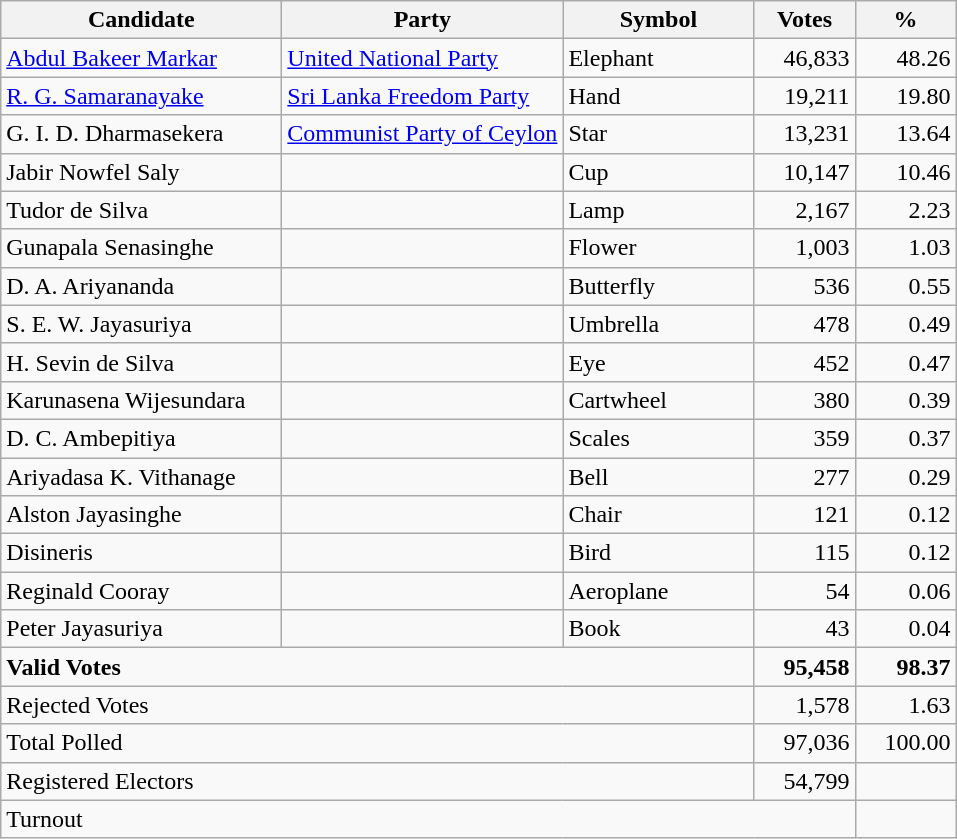<table class="wikitable" border="1" style="text-align:right;">
<tr>
<th align=left width="180">Candidate</th>
<th align=left width="180">Party</th>
<th align=left width="120">Symbol</th>
<th align=left width="60">Votes</th>
<th align=left width="60">%</th>
</tr>
<tr>
<td align=left><a href='#'>Abdul Bakeer Markar</a></td>
<td align=left><a href='#'>United National Party</a></td>
<td align=left>Elephant</td>
<td align=right>46,833</td>
<td align=right>48.26</td>
</tr>
<tr>
<td align=left><a href='#'>R. G. Samaranayake</a></td>
<td align=left><a href='#'>Sri Lanka Freedom Party</a></td>
<td align=left>Hand</td>
<td align=right>19,211</td>
<td align=right>19.80</td>
</tr>
<tr>
<td align=left>G. I. D. Dharmasekera</td>
<td align=left><a href='#'>Communist Party of Ceylon</a></td>
<td align=left>Star</td>
<td align=right>13,231</td>
<td align=right>13.64</td>
</tr>
<tr>
<td align=left>Jabir Nowfel Saly</td>
<td></td>
<td align=left>Cup</td>
<td align=right>10,147</td>
<td align=right>10.46</td>
</tr>
<tr>
<td align=left>Tudor de Silva</td>
<td></td>
<td align=left>Lamp</td>
<td align=right>2,167</td>
<td align=right>2.23</td>
</tr>
<tr>
<td align=left>Gunapala Senasinghe</td>
<td></td>
<td align=left>Flower</td>
<td align=right>1,003</td>
<td align=right>1.03</td>
</tr>
<tr>
<td align=left>D. A. Ariyananda</td>
<td></td>
<td align=left>Butterfly</td>
<td align=right>536</td>
<td align=right>0.55</td>
</tr>
<tr>
<td align=left>S. E. W. Jayasuriya</td>
<td></td>
<td align=left>Umbrella</td>
<td align=right>478</td>
<td align=right>0.49</td>
</tr>
<tr>
<td align=left>H. Sevin de Silva</td>
<td></td>
<td align=left>Eye</td>
<td align=right>452</td>
<td align=right>0.47</td>
</tr>
<tr>
<td align=left>Karunasena Wijesundara</td>
<td></td>
<td align=left>Cartwheel</td>
<td align=right>380</td>
<td align=right>0.39</td>
</tr>
<tr>
<td align=left>D. C. Ambepitiya</td>
<td></td>
<td align=left>Scales</td>
<td align=right>359</td>
<td align=right>0.37</td>
</tr>
<tr>
<td align=left>Ariyadasa K. Vithanage</td>
<td></td>
<td align=left>Bell</td>
<td align=right>277</td>
<td align=right>0.29</td>
</tr>
<tr>
<td align=left>Alston Jayasinghe</td>
<td></td>
<td align=left>Chair</td>
<td align=right>121</td>
<td align=right>0.12</td>
</tr>
<tr>
<td align=left>Disineris</td>
<td></td>
<td align=left>Bird</td>
<td align=right>115</td>
<td align=right>0.12</td>
</tr>
<tr>
<td align=left>Reginald Cooray</td>
<td></td>
<td align=left>Aeroplane</td>
<td align=right>54</td>
<td align=right>0.06</td>
</tr>
<tr>
<td align=left>Peter Jayasuriya</td>
<td></td>
<td align=left>Book</td>
<td align=right>43</td>
<td align=right>0.04</td>
</tr>
<tr>
<td align=left colspan=3><strong>Valid Votes</strong></td>
<td align=right><strong>95,458</strong></td>
<td><strong>98.37</strong></td>
</tr>
<tr>
<td align=left colspan=3>Rejected Votes</td>
<td align=right>1,578</td>
<td align=right>1.63</td>
</tr>
<tr>
<td align=left colspan=3>Total Polled</td>
<td align=right>97,036</td>
<td align=right>100.00</td>
</tr>
<tr>
<td align=left colspan=3>Registered Electors</td>
<td align=right>54,799</td>
<td></td>
</tr>
<tr>
<td align=left colspan=4>Turnout</td>
<td></td>
</tr>
</table>
